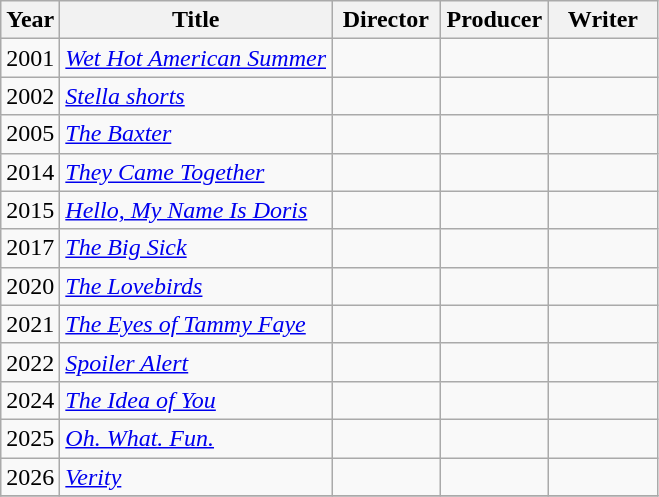<table class="wikitable">
<tr>
<th>Year</th>
<th>Title</th>
<th width=65>Director</th>
<th width=65>Producer</th>
<th width=65>Writer</th>
</tr>
<tr>
<td>2001</td>
<td><em><a href='#'>Wet Hot American Summer</a></em></td>
<td></td>
<td></td>
<td></td>
</tr>
<tr>
<td>2002</td>
<td><em><a href='#'>Stella shorts</a></em></td>
<td></td>
<td></td>
<td></td>
</tr>
<tr>
<td>2005</td>
<td><em><a href='#'>The Baxter</a></em></td>
<td></td>
<td></td>
<td></td>
</tr>
<tr>
<td>2014</td>
<td><em><a href='#'>They Came Together</a></em></td>
<td></td>
<td></td>
<td></td>
</tr>
<tr>
<td>2015</td>
<td><em><a href='#'>Hello, My Name Is Doris</a></em></td>
<td></td>
<td></td>
<td></td>
</tr>
<tr>
<td>2017</td>
<td><em><a href='#'>The Big Sick</a></em></td>
<td></td>
<td></td>
<td></td>
</tr>
<tr>
<td>2020</td>
<td><em><a href='#'>The Lovebirds</a></em></td>
<td></td>
<td></td>
<td></td>
</tr>
<tr>
<td>2021</td>
<td><em><a href='#'>The Eyes of Tammy Faye</a></em></td>
<td></td>
<td></td>
<td></td>
</tr>
<tr>
<td>2022</td>
<td><em><a href='#'>Spoiler Alert</a></em></td>
<td></td>
<td></td>
<td></td>
</tr>
<tr>
<td>2024</td>
<td><em><a href='#'>The Idea of You</a></em></td>
<td></td>
<td></td>
<td></td>
</tr>
<tr>
<td>2025</td>
<td><em><a href='#'>Oh. What. Fun.</a></em></td>
<td></td>
<td></td>
<td></td>
</tr>
<tr>
<td>2026</td>
<td><em><a href='#'>Verity</a></em></td>
<td></td>
<td></td>
<td></td>
</tr>
<tr>
</tr>
</table>
